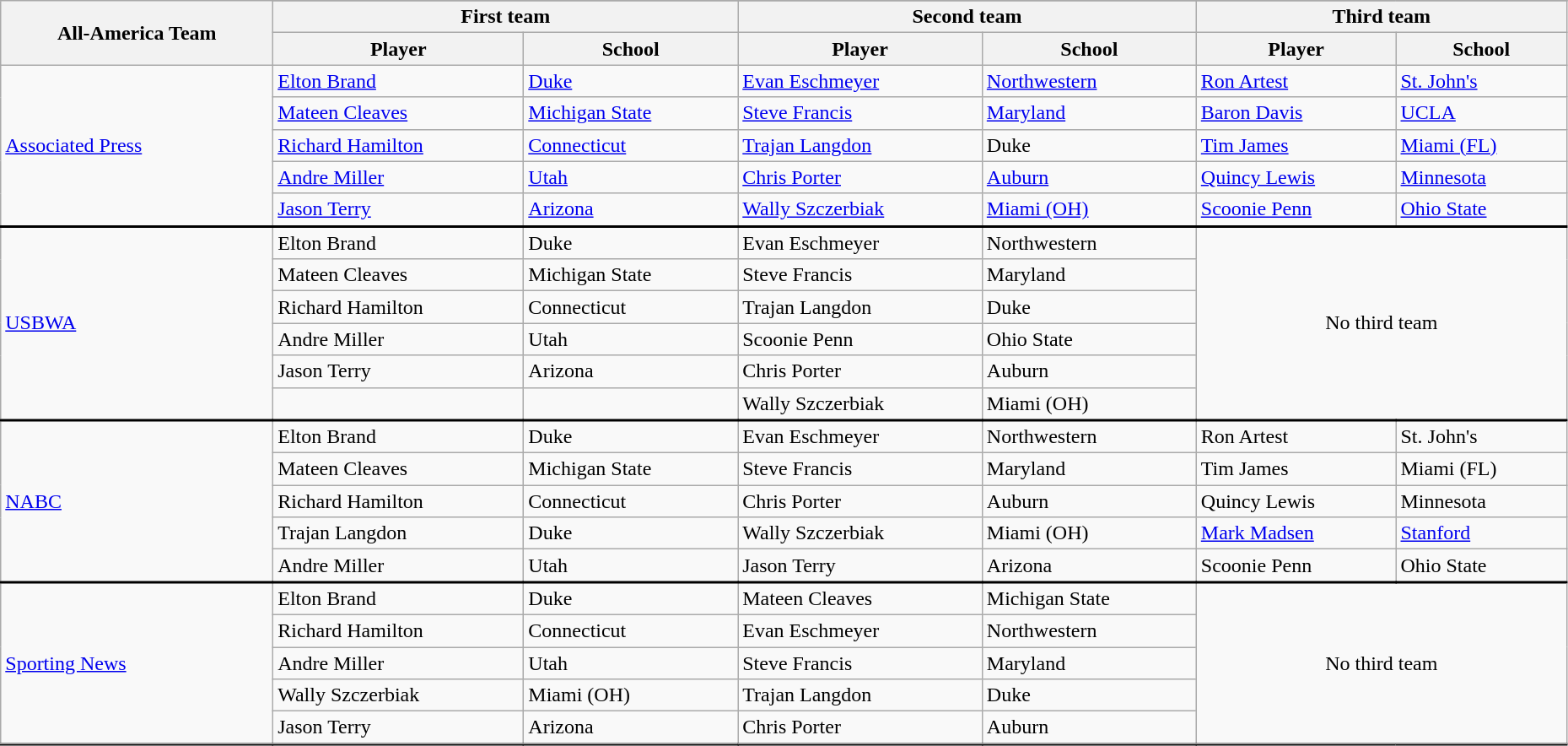<table class="wikitable" style="width:98%;">
<tr>
<th rowspan=3>All-America Team</th>
</tr>
<tr>
<th colspan=2>First team</th>
<th colspan=2>Second team</th>
<th colspan=2>Third team</th>
</tr>
<tr>
<th>Player</th>
<th>School</th>
<th>Player</th>
<th>School</th>
<th>Player</th>
<th>School</th>
</tr>
<tr>
<td rowspan=5><a href='#'>Associated Press</a></td>
<td><a href='#'>Elton Brand</a></td>
<td><a href='#'>Duke</a></td>
<td><a href='#'>Evan Eschmeyer</a></td>
<td><a href='#'>Northwestern</a></td>
<td><a href='#'>Ron Artest</a></td>
<td><a href='#'>St. John's</a></td>
</tr>
<tr>
<td><a href='#'>Mateen Cleaves</a></td>
<td><a href='#'>Michigan State</a></td>
<td><a href='#'>Steve Francis</a></td>
<td><a href='#'>Maryland</a></td>
<td><a href='#'>Baron Davis</a></td>
<td><a href='#'>UCLA</a></td>
</tr>
<tr>
<td><a href='#'>Richard Hamilton</a></td>
<td><a href='#'>Connecticut</a></td>
<td><a href='#'>Trajan Langdon</a></td>
<td>Duke</td>
<td><a href='#'>Tim James</a></td>
<td><a href='#'>Miami (FL)</a></td>
</tr>
<tr>
<td><a href='#'>Andre Miller</a></td>
<td><a href='#'>Utah</a></td>
<td><a href='#'>Chris Porter</a></td>
<td><a href='#'>Auburn</a></td>
<td><a href='#'>Quincy Lewis</a></td>
<td><a href='#'>Minnesota</a></td>
</tr>
<tr>
<td><a href='#'>Jason Terry</a></td>
<td><a href='#'>Arizona</a></td>
<td><a href='#'>Wally Szczerbiak</a></td>
<td><a href='#'>Miami (OH)</a></td>
<td><a href='#'>Scoonie Penn</a></td>
<td><a href='#'>Ohio State</a></td>
</tr>
<tr style = "border-top:2px solid black;">
<td rowspan=6><a href='#'>USBWA</a></td>
<td>Elton Brand</td>
<td>Duke</td>
<td>Evan Eschmeyer</td>
<td>Northwestern</td>
<td rowspan=6 colspan=3 align=center>No third team</td>
</tr>
<tr>
<td>Mateen Cleaves</td>
<td>Michigan State</td>
<td>Steve Francis</td>
<td>Maryland</td>
</tr>
<tr>
<td>Richard Hamilton</td>
<td>Connecticut</td>
<td>Trajan Langdon</td>
<td>Duke</td>
</tr>
<tr>
<td>Andre Miller</td>
<td>Utah</td>
<td>Scoonie Penn</td>
<td>Ohio State</td>
</tr>
<tr>
<td>Jason Terry</td>
<td>Arizona</td>
<td>Chris Porter</td>
<td>Auburn</td>
</tr>
<tr>
<td></td>
<td></td>
<td>Wally Szczerbiak</td>
<td>Miami (OH)</td>
</tr>
<tr style = "border-top:2px solid black;">
<td rowspan=5><a href='#'>NABC</a></td>
<td>Elton Brand</td>
<td>Duke</td>
<td>Evan Eschmeyer</td>
<td>Northwestern</td>
<td>Ron Artest</td>
<td>St. John's</td>
</tr>
<tr>
<td>Mateen Cleaves</td>
<td>Michigan State</td>
<td>Steve Francis</td>
<td>Maryland</td>
<td>Tim James</td>
<td>Miami (FL)</td>
</tr>
<tr>
<td>Richard Hamilton</td>
<td>Connecticut</td>
<td>Chris Porter</td>
<td>Auburn</td>
<td>Quincy Lewis</td>
<td>Minnesota</td>
</tr>
<tr>
<td>Trajan Langdon</td>
<td>Duke</td>
<td>Wally Szczerbiak</td>
<td>Miami (OH)</td>
<td><a href='#'>Mark Madsen</a></td>
<td><a href='#'>Stanford</a></td>
</tr>
<tr>
<td>Andre Miller</td>
<td>Utah</td>
<td>Jason Terry</td>
<td>Arizona</td>
<td>Scoonie Penn</td>
<td>Ohio State</td>
</tr>
<tr style = "border-top:2px solid black;">
<td rowspan=5><a href='#'>Sporting News</a></td>
<td>Elton Brand</td>
<td>Duke</td>
<td>Mateen Cleaves</td>
<td>Michigan State</td>
<td rowspan=5 colspan=3 align=center>No third team</td>
</tr>
<tr>
<td>Richard Hamilton</td>
<td>Connecticut</td>
<td>Evan Eschmeyer</td>
<td>Northwestern</td>
</tr>
<tr>
<td>Andre Miller</td>
<td>Utah</td>
<td>Steve Francis</td>
<td>Maryland</td>
</tr>
<tr>
<td>Wally Szczerbiak</td>
<td>Miami (OH)</td>
<td>Trajan Langdon</td>
<td>Duke</td>
</tr>
<tr>
<td>Jason Terry</td>
<td>Arizona</td>
<td>Chris Porter</td>
<td>Auburn</td>
</tr>
<tr style = "border-top:2px solid black;">
</tr>
</table>
